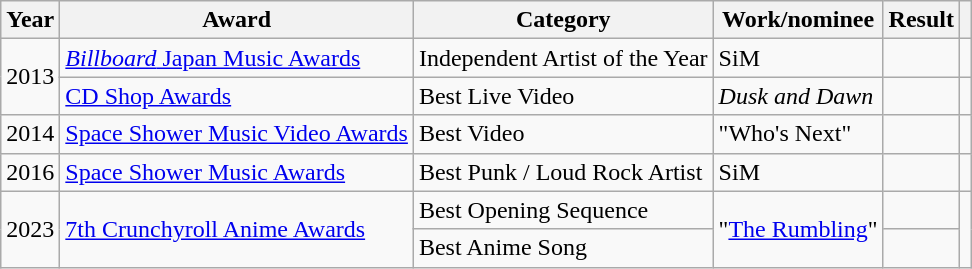<table class="wikitable plainrowheaders sortable">
<tr>
<th scope="col">Year</th>
<th scope="col">Award</th>
<th scope="col">Category</th>
<th scope="col">Work/nominee</th>
<th scope="col">Result</th>
<th scope="col" class="unsortable"></th>
</tr>
<tr>
<td align="center" rowspan="2">2013</td>
<td><a href='#'><em>Billboard</em> Japan Music Awards</a></td>
<td>Independent Artist of the Year</td>
<td>SiM</td>
<td></td>
<td align="center"></td>
</tr>
<tr>
<td><a href='#'>CD Shop Awards</a></td>
<td>Best Live Video</td>
<td><em>Dusk and Dawn</em></td>
<td></td>
<td align="center"></td>
</tr>
<tr>
<td align="center">2014</td>
<td><a href='#'>Space Shower Music Video Awards</a></td>
<td>Best Video</td>
<td>"Who's Next"</td>
<td></td>
<td align="center"></td>
</tr>
<tr>
<td align="center">2016</td>
<td><a href='#'>Space Shower Music Awards</a></td>
<td>Best Punk / Loud Rock Artist</td>
<td>SiM</td>
<td></td>
<td align="center"></td>
</tr>
<tr>
<td align="center" rowspan="2">2023</td>
<td rowspan="2"><a href='#'>7th Crunchyroll Anime Awards</a></td>
<td>Best Opening Sequence</td>
<td rowspan="2">"<a href='#'>The Rumbling</a>"<br></td>
<td></td>
<td align="center" rowspan="2"></td>
</tr>
<tr>
<td>Best Anime Song</td>
<td></td>
</tr>
</table>
